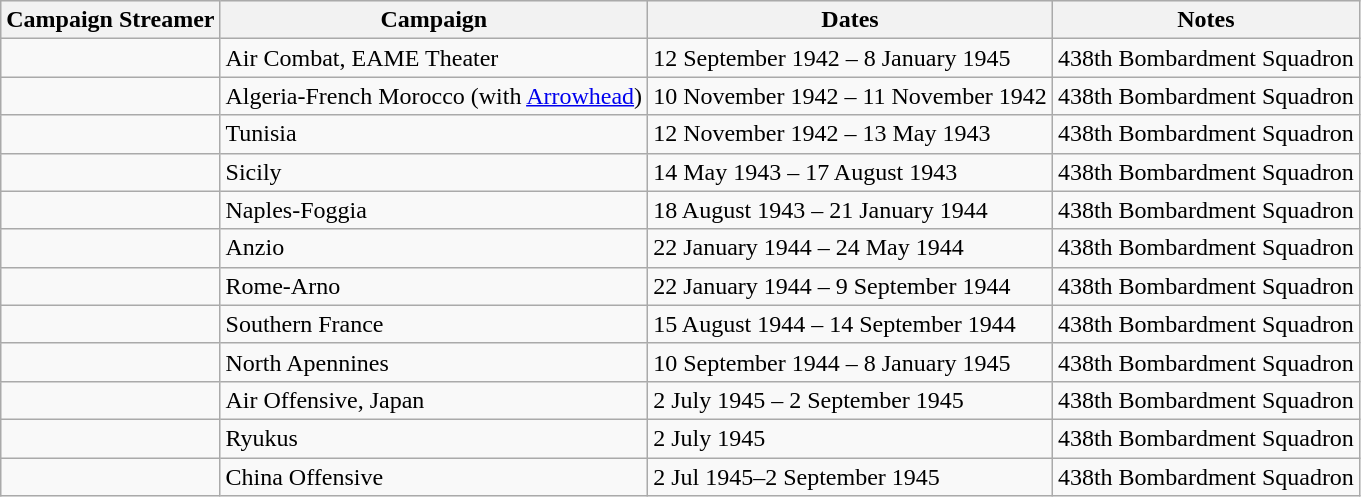<table class="wikitable">
<tr style="background:#efefef;">
<th>Campaign Streamer</th>
<th>Campaign</th>
<th>Dates</th>
<th>Notes</th>
</tr>
<tr>
<td></td>
<td>Air Combat, EAME Theater</td>
<td>12 September 1942 – 8 January 1945</td>
<td>438th Bombardment Squadron</td>
</tr>
<tr>
<td></td>
<td>Algeria-French Morocco (with <a href='#'>Arrowhead</a>)</td>
<td>10 November 1942 – 11 November 1942</td>
<td>438th Bombardment Squadron</td>
</tr>
<tr>
<td></td>
<td>Tunisia</td>
<td>12 November 1942 – 13 May 1943</td>
<td>438th Bombardment Squadron</td>
</tr>
<tr>
<td></td>
<td>Sicily</td>
<td>14 May 1943 – 17 August 1943</td>
<td>438th Bombardment Squadron</td>
</tr>
<tr>
<td></td>
<td>Naples-Foggia</td>
<td>18 August 1943 – 21 January 1944</td>
<td>438th Bombardment Squadron</td>
</tr>
<tr>
<td></td>
<td>Anzio</td>
<td>22 January 1944 – 24 May 1944</td>
<td>438th Bombardment Squadron</td>
</tr>
<tr>
<td></td>
<td>Rome-Arno</td>
<td>22 January 1944 – 9 September 1944</td>
<td>438th Bombardment Squadron</td>
</tr>
<tr>
<td></td>
<td>Southern France</td>
<td>15 August 1944 – 14 September 1944</td>
<td>438th Bombardment Squadron</td>
</tr>
<tr>
<td></td>
<td>North Apennines</td>
<td>10 September 1944 – 8 January 1945</td>
<td>438th Bombardment Squadron</td>
</tr>
<tr>
<td></td>
<td>Air Offensive, Japan</td>
<td>2 July 1945 – 2 September 1945</td>
<td>438th Bombardment Squadron</td>
</tr>
<tr>
<td></td>
<td>Ryukus</td>
<td>2 July 1945</td>
<td>438th Bombardment Squadron</td>
</tr>
<tr>
<td></td>
<td>China Offensive</td>
<td>2 Jul 1945–2 September 1945</td>
<td>438th Bombardment Squadron</td>
</tr>
</table>
